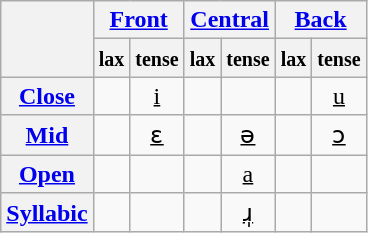<table class="wikitable" style="text-align:center">
<tr>
<th rowspan="2"></th>
<th colspan="2"><a href='#'>Front</a></th>
<th colspan="2"><a href='#'>Central</a></th>
<th colspan="2"><a href='#'>Back</a></th>
</tr>
<tr>
<th><small>lax</small></th>
<th><small>tense</small></th>
<th><small>lax</small></th>
<th><small>tense</small></th>
<th><small>lax</small></th>
<th><small>tense</small></th>
</tr>
<tr>
<th><a href='#'>Close</a></th>
<td></td>
<td><u>i</u></td>
<td></td>
<td></td>
<td></td>
<td><u>u</u></td>
</tr>
<tr>
<th><a href='#'>Mid</a></th>
<td></td>
<td><u>ɛ</u></td>
<td></td>
<td><u>ə</u></td>
<td></td>
<td><u>ɔ</u></td>
</tr>
<tr>
<th><a href='#'>Open</a></th>
<td></td>
<td></td>
<td></td>
<td><u>a</u></td>
<td></td>
<td></td>
</tr>
<tr>
<th><a href='#'>Syllabic</a></th>
<td></td>
<td></td>
<td></td>
<td><u>ɹ̩</u></td>
<td></td>
<td></td>
</tr>
</table>
